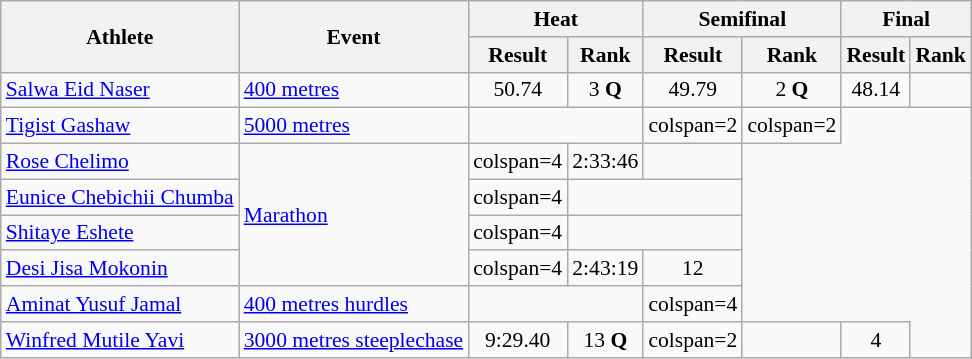<table class="wikitable"  style=font-size:90%>
<tr>
<th rowspan="2">Athlete</th>
<th rowspan="2">Event</th>
<th colspan="2">Heat</th>
<th colspan="2">Semifinal</th>
<th colspan="2">Final</th>
</tr>
<tr>
<th>Result</th>
<th>Rank</th>
<th>Result</th>
<th>Rank</th>
<th>Result</th>
<th>Rank</th>
</tr>
<tr style=text-align:center>
<td style=text-align:left><a href='#'>Salwa Eid Naser</a></td>
<td style=text-align:left><a href='#'>400 metres</a></td>
<td>50.74</td>
<td>3 <strong>Q</strong></td>
<td>49.79</td>
<td>2 <strong>Q</strong></td>
<td>48.14 </td>
<td></td>
</tr>
<tr style=text-align:center>
<td style=text-align:left><a href='#'>Tigist Gashaw</a></td>
<td style=text-align:left><a href='#'>5000 metres</a></td>
<td colspan=2></td>
<td>colspan=2</td>
<td>colspan=2</td>
</tr>
<tr style=text-align:center>
<td style=text-align:left><a href='#'>Rose Chelimo</a></td>
<td style=text-align:left rowspan=4><a href='#'>Marathon</a></td>
<td>colspan=4</td>
<td>2:33:46</td>
<td></td>
</tr>
<tr style=text-align:center>
<td style=text-align:left><a href='#'>Eunice Chebichii Chumba</a></td>
<td>colspan=4</td>
<td colspan=2></td>
</tr>
<tr style=text-align:center>
<td style=text-align:left><a href='#'>Shitaye Eshete</a></td>
<td>colspan=4</td>
<td colspan=2></td>
</tr>
<tr style=text-align:center>
<td style=text-align:left><a href='#'>Desi Jisa Mokonin</a></td>
<td>colspan=4</td>
<td>2:43:19</td>
<td>12</td>
</tr>
<tr style=text-align:center>
<td style=text-align:left><a href='#'>Aminat Yusuf Jamal</a></td>
<td style=text-align:left><a href='#'>400 metres hurdles</a></td>
<td colspan=2></td>
<td>colspan=4</td>
</tr>
<tr style=text-align:center>
<td style=text-align:left><a href='#'>Winfred Mutile Yavi</a></td>
<td style=text-align:left><a href='#'>3000 metres steeplechase</a></td>
<td>9:29.40</td>
<td>13 <strong>Q</strong></td>
<td>colspan=2</td>
<td 9:05.68></td>
<td>4</td>
</tr>
</table>
